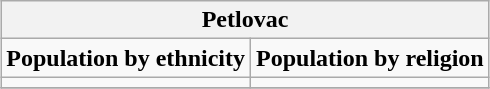<table class="wikitable" style="margin: 0.5em auto; text-align: center;">
<tr>
<th colspan="2">Petlovac</th>
</tr>
<tr>
<td><strong>Population by ethnicity</strong></td>
<td><strong>Population by religion</strong></td>
</tr>
<tr>
<td></td>
<td></td>
</tr>
<tr>
</tr>
</table>
